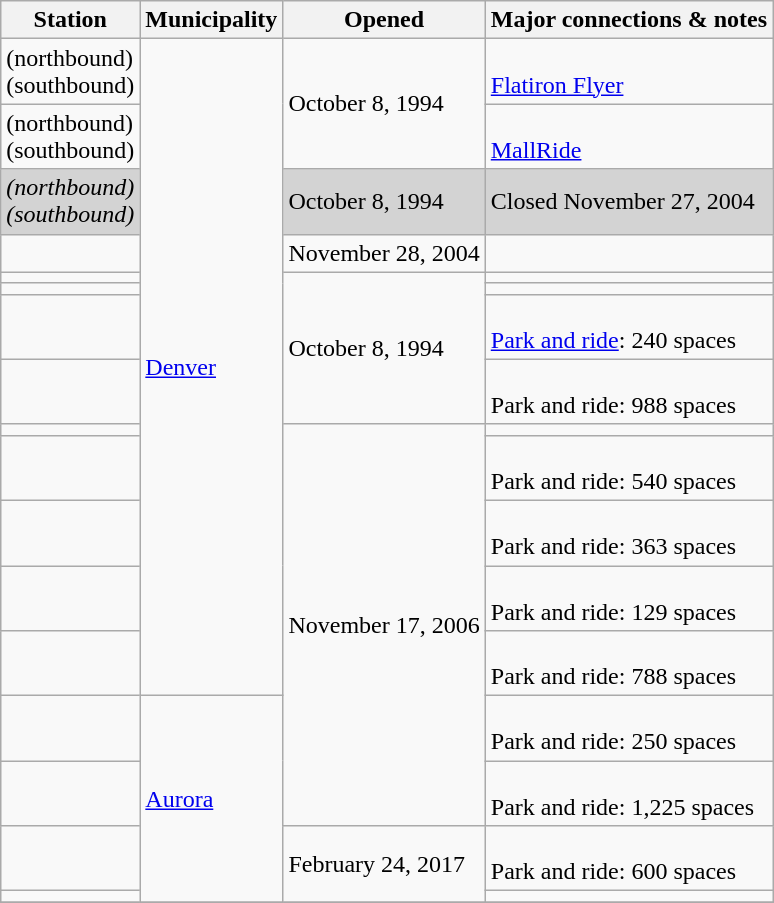<table class="wikitable">
<tr>
<th>Station</th>
<th>Municipality</th>
<th>Opened</th>
<th>Major connections & notes</th>
</tr>
<tr>
<td> (northbound)<br> (southbound)</td>
<td rowspan="13"><a href='#'>Denver</a></td>
<td rowspan="2">October 8, 1994</td>
<td> <br> <a href='#'>Flatiron Flyer</a></td>
</tr>
<tr>
<td> (northbound)<br> (southbound)</td>
<td> <br> <a href='#'>MallRide</a></td>
</tr>
<tr bgcolor="lightgray">
<td><em> (northbound)<br> (southbound)</em></td>
<td>October 8, 1994</td>
<td>Closed November 27, 2004</td>
</tr>
<tr>
<td></td>
<td>November 28, 2004</td>
<td> </td>
</tr>
<tr>
<td></td>
<td rowspan="4">October 8, 1994</td>
<td> </td>
</tr>
<tr>
<td></td>
<td> </td>
</tr>
<tr>
<td></td>
<td> <br><a href='#'>Park and ride</a>: 240 spaces</td>
</tr>
<tr>
<td></td>
<td> <br>Park and ride: 988 spaces</td>
</tr>
<tr>
<td></td>
<td rowspan="7">November 17, 2006</td>
<td> </td>
</tr>
<tr>
<td></td>
<td> <br>Park and ride: 540 spaces</td>
</tr>
<tr>
<td></td>
<td> <br>Park and ride: 363 spaces</td>
</tr>
<tr>
<td></td>
<td> <br>Park and ride: 129 spaces</td>
</tr>
<tr>
<td></td>
<td> <br>Park and ride: 788 spaces</td>
</tr>
<tr>
<td></td>
<td rowspan="4"><a href='#'>Aurora</a></td>
<td> <br>Park and ride: 250 spaces</td>
</tr>
<tr>
<td></td>
<td> <br>Park and ride: 1,225 spaces</td>
</tr>
<tr>
<td></td>
<td rowspan="2">February 24, 2017</td>
<td> <br>Park and ride: 600 spaces</td>
</tr>
<tr>
<td></td>
<td> </td>
</tr>
<tr>
</tr>
</table>
